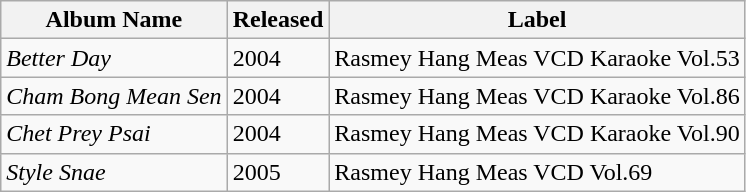<table class="wikitable sortable">
<tr>
<th>Album Name</th>
<th>Released</th>
<th>Label</th>
</tr>
<tr>
<td><em>Better Day</em></td>
<td>2004</td>
<td>Rasmey Hang Meas VCD Karaoke Vol.53</td>
</tr>
<tr>
<td><em>Cham Bong Mean Sen</em></td>
<td>2004</td>
<td>Rasmey Hang Meas VCD Karaoke Vol.86</td>
</tr>
<tr>
<td><em>Chet Prey Psai</em></td>
<td>2004</td>
<td>Rasmey Hang Meas VCD Karaoke Vol.90</td>
</tr>
<tr>
<td><em>Style Snae</em></td>
<td>2005</td>
<td>Rasmey Hang Meas VCD Vol.69</td>
</tr>
</table>
